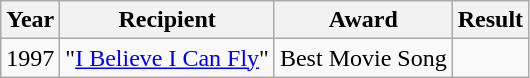<table class="wikitable">
<tr>
<th>Year</th>
<th>Recipient</th>
<th>Award</th>
<th>Result</th>
</tr>
<tr>
<td>1997</td>
<td>"<a href='#'>I Believe I Can Fly</a>"</td>
<td>Best Movie Song</td>
<td></td>
</tr>
</table>
